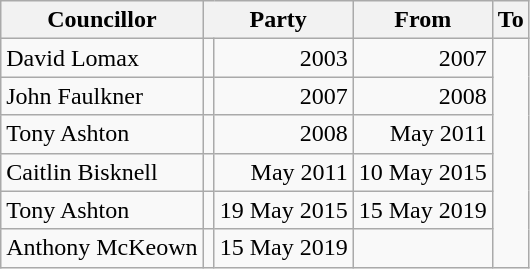<table class=wikitable>
<tr>
<th>Councillor</th>
<th colspan=2>Party</th>
<th>From</th>
<th>To</th>
</tr>
<tr>
<td>David Lomax</td>
<td></td>
<td align=right>2003</td>
<td align=right>2007</td>
</tr>
<tr>
<td>John Faulkner</td>
<td></td>
<td align=right>2007</td>
<td align=right>2008</td>
</tr>
<tr>
<td>Tony Ashton</td>
<td></td>
<td align=right>2008</td>
<td align=right>May 2011</td>
</tr>
<tr>
<td>Caitlin Bisknell</td>
<td></td>
<td align=right>May 2011</td>
<td align=right>10 May 2015</td>
</tr>
<tr>
<td>Tony Ashton</td>
<td></td>
<td align=right>19 May 2015</td>
<td align=right>15 May 2019</td>
</tr>
<tr>
<td>Anthony McKeown</td>
<td></td>
<td align=right>15 May 2019</td>
<td align=right></td>
</tr>
</table>
